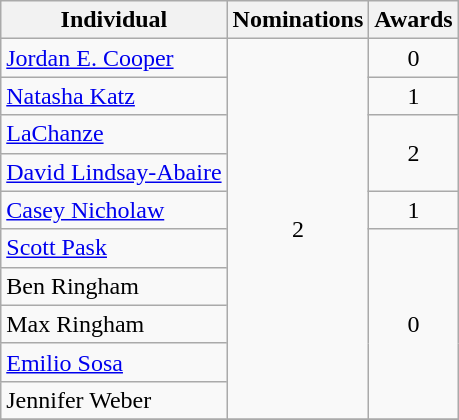<table class="wikitable sortable">
<tr>
<th>Individual</th>
<th>Nominations</th>
<th>Awards</th>
</tr>
<tr>
<td><a href='#'>Jordan E. Cooper</a></td>
<td align=center rowspan=10>2</td>
<td align=center>0</td>
</tr>
<tr>
<td><a href='#'>Natasha Katz</a></td>
<td align=center>1</td>
</tr>
<tr>
<td><a href='#'>LaChanze</a></td>
<td align=center rowspan=2>2</td>
</tr>
<tr>
<td><a href='#'>David Lindsay-Abaire</a></td>
</tr>
<tr>
<td><a href='#'>Casey Nicholaw</a></td>
<td align=center>1</td>
</tr>
<tr>
<td><a href='#'>Scott Pask</a></td>
<td align=center rowspan=5>0</td>
</tr>
<tr>
<td>Ben Ringham</td>
</tr>
<tr>
<td>Max Ringham</td>
</tr>
<tr>
<td><a href='#'>Emilio Sosa</a></td>
</tr>
<tr>
<td>Jennifer Weber</td>
</tr>
<tr>
</tr>
</table>
